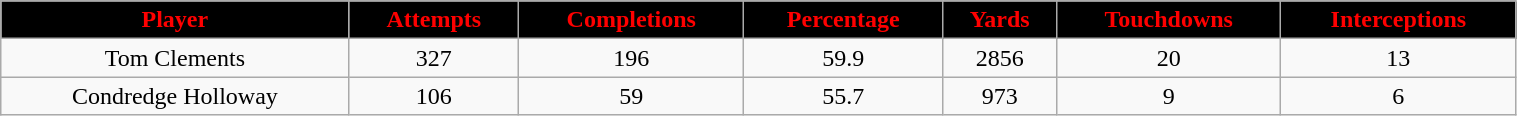<table class="wikitable" style="min-width:80%;text-align:center;">
<tr>
<th style="background:black; color:red;">Player</th>
<th style="background:black; color:red;">Attempts</th>
<th style="background:black; color:red;">Completions</th>
<th style="background:black; color:red;">Percentage</th>
<th style="background:black; color:red;">Yards</th>
<th style="background:black; color:red;">Touchdowns</th>
<th style="background:black; color:red;">Interceptions</th>
</tr>
<tr>
<td>Tom Clements</td>
<td>327</td>
<td>196</td>
<td>59.9</td>
<td>2856</td>
<td>20</td>
<td>13</td>
</tr>
<tr>
<td>Condredge Holloway</td>
<td>106</td>
<td>59</td>
<td>55.7</td>
<td>973</td>
<td>9</td>
<td>6</td>
</tr>
</table>
